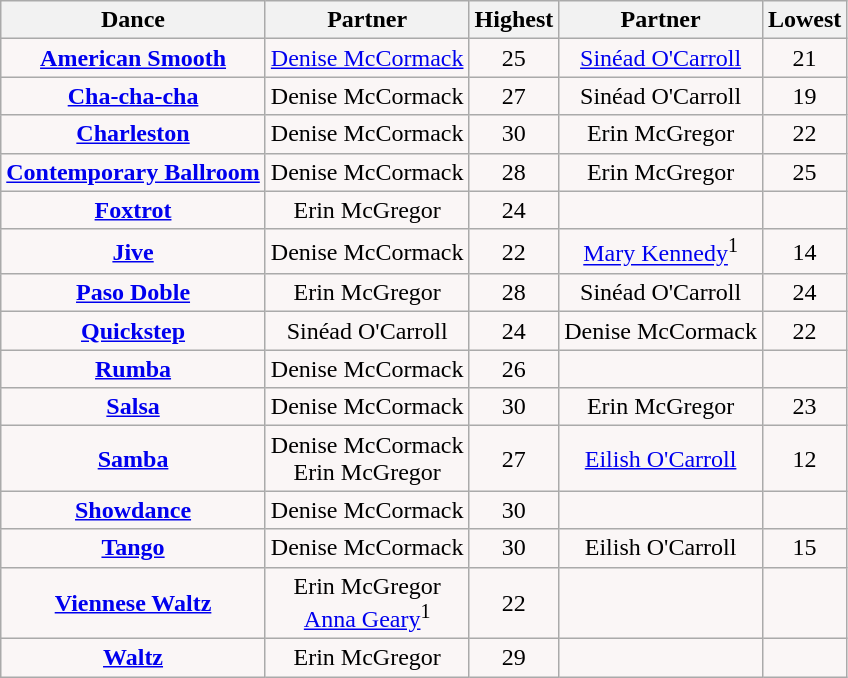<table class="wikitable sortable collapsed">
<tr style="text-align:Center; background:cc;">
<th>Dance</th>
<th>Partner</th>
<th>Highest</th>
<th>Partner</th>
<th>Lowest</th>
</tr>
<tr style="text-align: center; background:#faf6f6">
<td><strong><a href='#'>American Smooth</a></strong></td>
<td><a href='#'>Denise McCormack</a></td>
<td>25</td>
<td><a href='#'>Sinéad O'Carroll</a></td>
<td>21</td>
</tr>
<tr style="text-align: center; background:#faf6f6">
<td><strong><a href='#'>Cha-cha-cha</a></strong></td>
<td>Denise McCormack</td>
<td>27</td>
<td>Sinéad O'Carroll</td>
<td>19</td>
</tr>
<tr style="text-align: center; background:#faf6f6">
<td><strong><a href='#'>Charleston</a></strong></td>
<td>Denise McCormack</td>
<td>30</td>
<td>Erin McGregor</td>
<td>22</td>
</tr>
<tr style="text-align: center; background:#faf6f6">
<td><strong><a href='#'>Contemporary Ballroom</a></strong></td>
<td>Denise McCormack</td>
<td>28</td>
<td>Erin McGregor</td>
<td>25</td>
</tr>
<tr style="text-align: center; background:#faf6f6">
<td><strong><a href='#'>Foxtrot</a></strong></td>
<td>Erin McGregor</td>
<td>24</td>
<td></td>
<td></td>
</tr>
<tr style="text-align: center; background:#faf6f6">
<td><strong><a href='#'>Jive</a></strong></td>
<td>Denise McCormack</td>
<td>22</td>
<td><a href='#'>Mary Kennedy</a><sup>1</sup></td>
<td>14</td>
</tr>
<tr style="text-align: center; background:#faf6f6">
<td><strong><a href='#'>Paso Doble</a></strong></td>
<td>Erin McGregor</td>
<td>28</td>
<td>Sinéad O'Carroll</td>
<td>24</td>
</tr>
<tr style="text-align: center; background:#faf6f6">
<td><strong><a href='#'>Quickstep</a></strong></td>
<td>Sinéad O'Carroll</td>
<td>24</td>
<td>Denise McCormack</td>
<td>22</td>
</tr>
<tr style="text-align: center; background:#faf6f6">
<td><strong><a href='#'>Rumba</a></strong></td>
<td>Denise McCormack</td>
<td>26</td>
<td></td>
<td></td>
</tr>
<tr style="text-align: center; background:#faf6f6">
<td><strong><a href='#'>Salsa</a></strong></td>
<td>Denise McCormack</td>
<td>30</td>
<td>Erin McGregor</td>
<td>23</td>
</tr>
<tr style="text-align: center; background:#faf6f6">
<td><strong><a href='#'>Samba</a></strong></td>
<td>Denise McCormack<br>Erin McGregor</td>
<td>27</td>
<td><a href='#'>Eilish O'Carroll</a></td>
<td>12</td>
</tr>
<tr style="text-align: center; background:#faf6f6">
<td><strong><a href='#'>Showdance</a></strong></td>
<td>Denise McCormack</td>
<td>30</td>
<td></td>
<td></td>
</tr>
<tr style="text-align: center; background:#faf6f6">
<td><strong><a href='#'>Tango</a></strong></td>
<td>Denise McCormack</td>
<td>30</td>
<td>Eilish O'Carroll</td>
<td>15</td>
</tr>
<tr style="text-align: center; background:#faf6f6">
<td><strong><a href='#'>Viennese Waltz</a></strong></td>
<td>Erin McGregor<br><a href='#'>Anna Geary</a><sup>1</sup></td>
<td>22</td>
<td></td>
<td></td>
</tr>
<tr style="text-align: center; background:#faf6f6">
<td><strong><a href='#'>Waltz</a></strong></td>
<td>Erin McGregor</td>
<td>29</td>
<td></td>
<td></td>
</tr>
</table>
